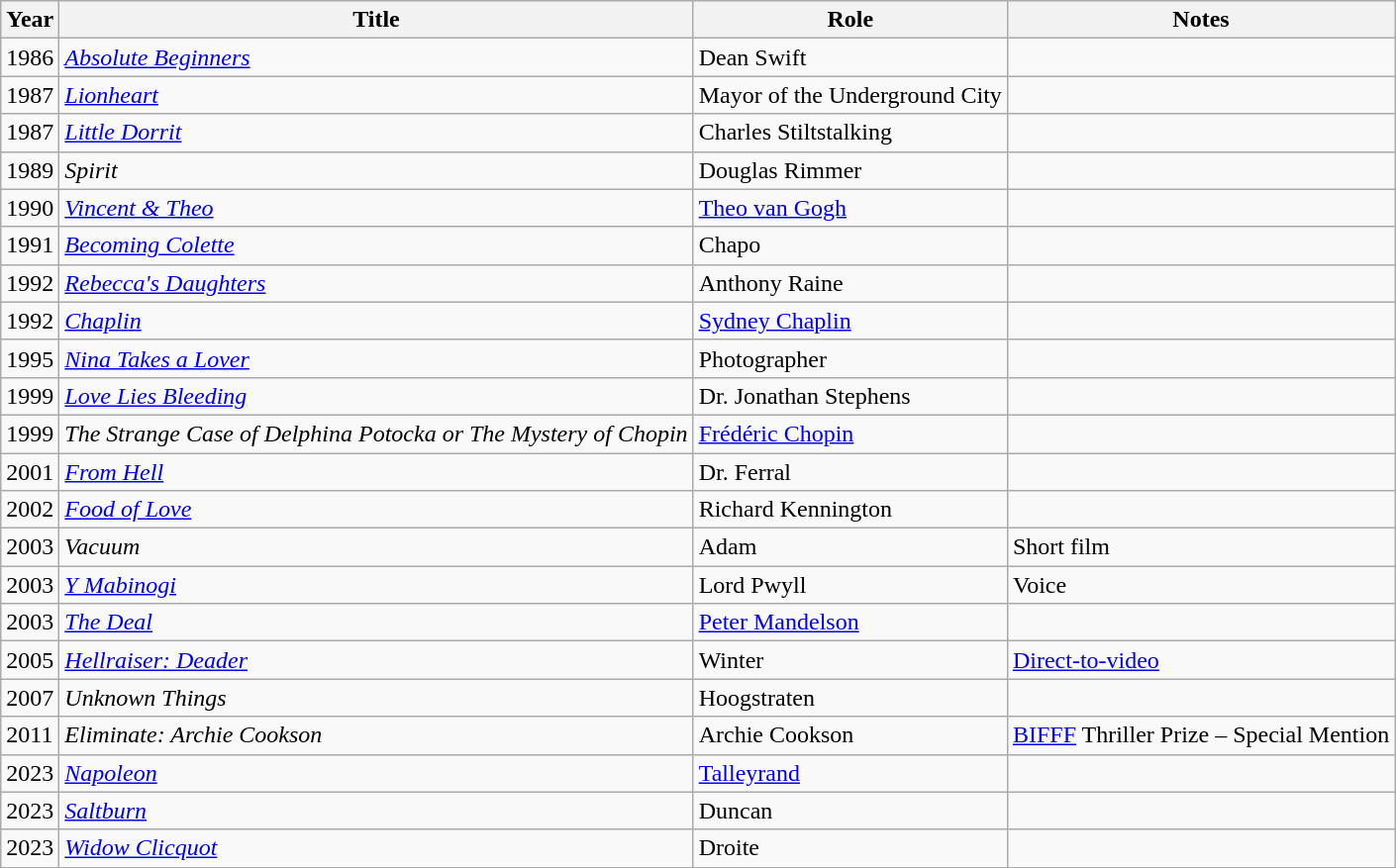<table class="wikitable sortable">
<tr>
<th>Year</th>
<th>Title</th>
<th>Role</th>
<th>Notes</th>
</tr>
<tr>
<td>1986</td>
<td><em><a href='#'>Absolute Beginners</a></em></td>
<td>Dean Swift</td>
<td></td>
</tr>
<tr>
<td>1987</td>
<td><em><a href='#'>Lionheart</a></em></td>
<td>Mayor of the Underground City</td>
<td></td>
</tr>
<tr>
<td>1987</td>
<td><em><a href='#'>Little Dorrit</a></em></td>
<td>Charles Stiltstalking</td>
<td></td>
</tr>
<tr>
<td>1989</td>
<td><em>Spirit</em></td>
<td>Douglas Rimmer</td>
<td></td>
</tr>
<tr>
<td>1990</td>
<td><em><a href='#'>Vincent & Theo</a></em></td>
<td><a href='#'>Theo van Gogh</a></td>
<td></td>
</tr>
<tr>
<td>1991</td>
<td><em><a href='#'>Becoming Colette</a></em></td>
<td>Chapo</td>
<td></td>
</tr>
<tr>
<td>1992</td>
<td><em><a href='#'>Rebecca's Daughters</a></em></td>
<td>Anthony Raine</td>
<td></td>
</tr>
<tr>
<td>1992</td>
<td><em><a href='#'>Chaplin</a></em></td>
<td><a href='#'>Sydney Chaplin</a></td>
<td></td>
</tr>
<tr>
<td>1995</td>
<td><em><a href='#'>Nina Takes a Lover</a></em></td>
<td>Photographer</td>
<td></td>
</tr>
<tr>
<td>1999</td>
<td><em><a href='#'>Love Lies Bleeding</a></em></td>
<td>Dr. Jonathan Stephens</td>
<td></td>
</tr>
<tr>
<td>1999</td>
<td><em>The Strange Case of Delphina Potocka or The Mystery of Chopin</em></td>
<td><a href='#'>Frédéric Chopin</a></td>
<td></td>
</tr>
<tr>
<td>2001</td>
<td><em><a href='#'>From Hell</a></em></td>
<td>Dr. Ferral</td>
<td></td>
</tr>
<tr>
<td>2002</td>
<td><em><a href='#'>Food of Love</a></em></td>
<td>Richard Kennington</td>
<td></td>
</tr>
<tr>
<td>2003</td>
<td><em>Vacuum</em></td>
<td>Adam</td>
<td>Short film</td>
</tr>
<tr>
<td>2003</td>
<td><em><a href='#'>Y Mabinogi</a></em></td>
<td>Lord Pwyll</td>
<td>Voice</td>
</tr>
<tr>
<td>2003</td>
<td><em><a href='#'>The Deal</a></em></td>
<td><a href='#'>Peter Mandelson</a></td>
<td></td>
</tr>
<tr>
<td>2005</td>
<td><em><a href='#'>Hellraiser: Deader</a></em></td>
<td>Winter</td>
<td><a href='#'>Direct-to-video</a></td>
</tr>
<tr>
<td>2007</td>
<td><em>Unknown Things</em></td>
<td>Hoogstraten</td>
<td></td>
</tr>
<tr>
<td>2011</td>
<td><em>Eliminate: Archie Cookson</em></td>
<td>Archie Cookson</td>
<td><a href='#'>BIFFF</a> Thriller Prize – Special Mention</td>
</tr>
<tr>
<td>2023</td>
<td><em><a href='#'>Napoleon</a></em></td>
<td><a href='#'>Talleyrand</a></td>
<td></td>
</tr>
<tr>
<td>2023</td>
<td><em><a href='#'>Saltburn</a></em></td>
<td>Duncan</td>
<td></td>
</tr>
<tr>
<td>2023</td>
<td><em><a href='#'>Widow Clicquot</a></em></td>
<td>Droite</td>
<td></td>
</tr>
</table>
